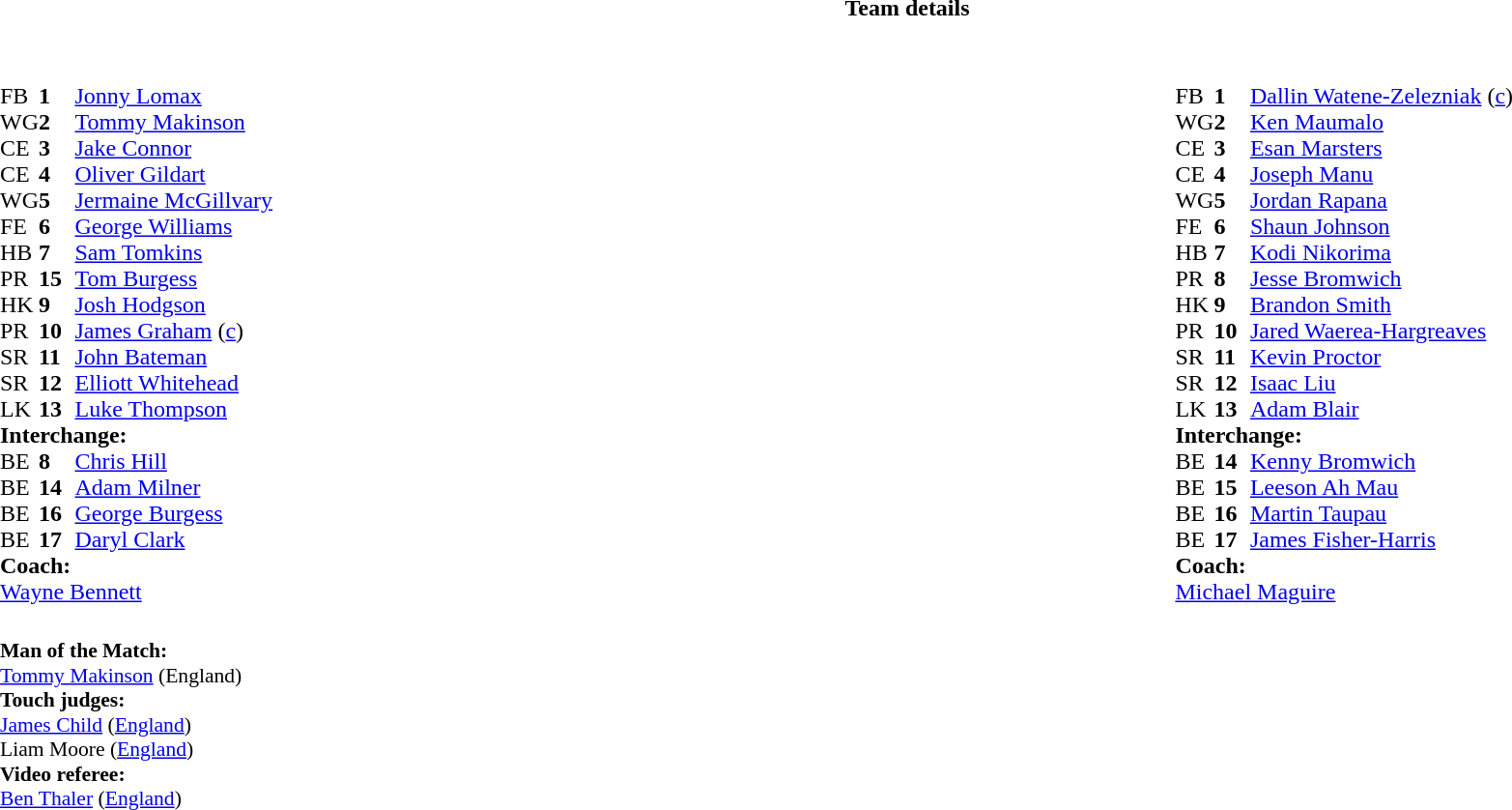<table border="0" width="100%" class="collapsible collapsed">
<tr>
<th>Team details</th>
</tr>
<tr>
<td><br><table width="100%">
<tr>
<td valign="top" width="50%"><br><table style="font-size: 100%" cellspacing="0" cellpadding="0">
<tr>
<th width="25"></th>
<th width="25"></th>
<th></th>
<th width="25"></th>
</tr>
<tr>
<td>FB</td>
<td><strong>1</strong></td>
<td><a href='#'>Jonny Lomax</a></td>
</tr>
<tr>
<td>WG</td>
<td><strong>2</strong></td>
<td><a href='#'>Tommy Makinson</a></td>
</tr>
<tr>
<td>CE</td>
<td><strong>3</strong></td>
<td><a href='#'>Jake Connor</a></td>
</tr>
<tr>
<td>CE</td>
<td><strong>4</strong></td>
<td><a href='#'>Oliver Gildart</a></td>
</tr>
<tr>
<td>WG</td>
<td><strong>5</strong></td>
<td><a href='#'>Jermaine McGillvary</a></td>
</tr>
<tr>
<td>FE</td>
<td><strong>6</strong></td>
<td><a href='#'>George Williams</a></td>
</tr>
<tr>
<td>HB</td>
<td><strong>7</strong></td>
<td><a href='#'>Sam Tomkins</a></td>
</tr>
<tr>
<td>PR</td>
<td><strong>15</strong></td>
<td><a href='#'>Tom Burgess</a></td>
</tr>
<tr>
<td>HK</td>
<td><strong>9</strong></td>
<td><a href='#'>Josh Hodgson</a></td>
</tr>
<tr>
<td>PR</td>
<td><strong>10</strong></td>
<td><a href='#'>James Graham</a> (<a href='#'>c</a>)</td>
</tr>
<tr>
<td>SR</td>
<td><strong>11</strong></td>
<td><a href='#'>John Bateman</a></td>
</tr>
<tr>
<td>SR</td>
<td><strong>12</strong></td>
<td><a href='#'>Elliott Whitehead</a></td>
</tr>
<tr>
<td>LK</td>
<td><strong>13</strong></td>
<td><a href='#'>Luke Thompson</a></td>
</tr>
<tr>
<td colspan=3><strong>Interchange:</strong></td>
</tr>
<tr>
<td>BE</td>
<td><strong>8</strong></td>
<td><a href='#'>Chris Hill</a></td>
</tr>
<tr>
<td>BE</td>
<td><strong>14</strong></td>
<td><a href='#'>Adam Milner</a></td>
</tr>
<tr>
<td>BE</td>
<td><strong>16</strong></td>
<td><a href='#'>George Burgess</a></td>
</tr>
<tr>
<td>BE</td>
<td><strong>17</strong></td>
<td><a href='#'>Daryl Clark</a></td>
</tr>
<tr>
<td colspan=3><strong>Coach:</strong></td>
</tr>
<tr>
<td colspan="4"> <a href='#'>Wayne Bennett</a></td>
</tr>
</table>
</td>
<td valign="top" width="50%"><br><table style="font-size: 100%" cellspacing="0" cellpadding="0" align="center">
<tr>
<th width="25"></th>
<th width="25"></th>
<th></th>
<th width="25"></th>
</tr>
<tr>
<td>FB</td>
<td><strong>1</strong></td>
<td><a href='#'>Dallin Watene-Zelezniak</a> (<a href='#'>c</a>)</td>
</tr>
<tr>
<td>WG</td>
<td><strong>2</strong></td>
<td><a href='#'>Ken Maumalo</a></td>
</tr>
<tr>
<td>CE</td>
<td><strong>3</strong></td>
<td><a href='#'>Esan Marsters</a></td>
</tr>
<tr>
<td>CE</td>
<td><strong>4</strong></td>
<td><a href='#'>Joseph Manu</a></td>
</tr>
<tr>
<td>WG</td>
<td><strong>5</strong></td>
<td><a href='#'>Jordan Rapana</a></td>
</tr>
<tr>
<td>FE</td>
<td><strong>6</strong></td>
<td><a href='#'>Shaun Johnson</a></td>
</tr>
<tr>
<td>HB</td>
<td><strong>7</strong></td>
<td><a href='#'>Kodi Nikorima</a></td>
</tr>
<tr>
<td>PR</td>
<td><strong>8</strong></td>
<td><a href='#'>Jesse Bromwich</a></td>
</tr>
<tr>
<td>HK</td>
<td><strong>9</strong></td>
<td><a href='#'>Brandon Smith</a></td>
</tr>
<tr>
<td>PR</td>
<td><strong>10</strong></td>
<td><a href='#'>Jared Waerea-Hargreaves</a></td>
</tr>
<tr>
<td>SR</td>
<td><strong>11</strong></td>
<td><a href='#'>Kevin Proctor</a></td>
</tr>
<tr>
<td>SR</td>
<td><strong>12</strong></td>
<td><a href='#'>Isaac Liu</a></td>
</tr>
<tr>
<td>LK</td>
<td><strong>13</strong></td>
<td><a href='#'>Adam Blair</a></td>
</tr>
<tr>
<td colspan=3><strong>Interchange:</strong></td>
</tr>
<tr>
<td>BE</td>
<td><strong>14</strong></td>
<td><a href='#'>Kenny Bromwich</a></td>
</tr>
<tr>
<td>BE</td>
<td><strong>15</strong></td>
<td><a href='#'>Leeson Ah Mau</a></td>
</tr>
<tr>
<td>BE</td>
<td><strong>16</strong></td>
<td><a href='#'>Martin Taupau</a></td>
</tr>
<tr>
<td>BE</td>
<td><strong>17</strong></td>
<td><a href='#'>James Fisher-Harris</a></td>
</tr>
<tr>
<td colspan=3><strong>Coach:</strong></td>
</tr>
<tr>
<td colspan="4"> <a href='#'>Michael Maguire</a></td>
</tr>
</table>
</td>
</tr>
</table>
<table style="width:100%; font-size:90%;">
<tr>
<td><br><strong>Man of the Match:</strong>
<br><a href='#'>Tommy Makinson</a> (England)<br><strong>Touch judges:</strong>
<br><a href='#'>James Child</a> (<a href='#'>England</a>)
<br>Liam Moore (<a href='#'>England</a>)
<br><strong>Video referee:</strong>
<br><a href='#'>Ben Thaler</a> (<a href='#'>England</a>)</td>
</tr>
</table>
</td>
</tr>
</table>
